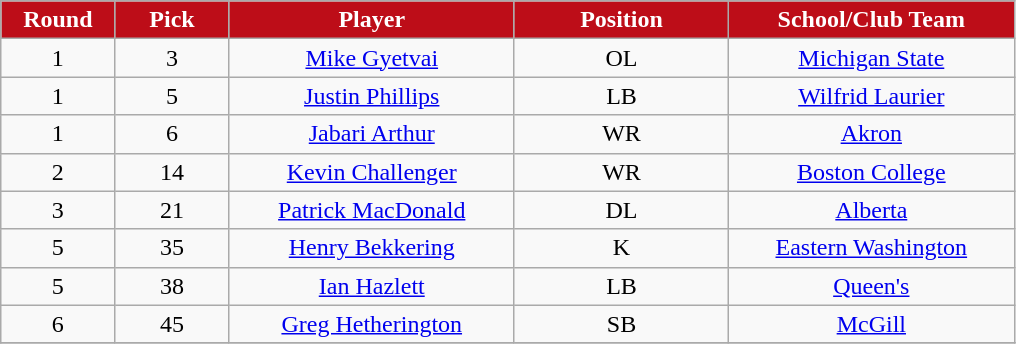<table class="wikitable sortable">
<tr>
<th style="background:#bd0d18;color:#FFFFFF;"  width="8%">Round</th>
<th style="background:#bd0d18;color:#FFFFFF;"  width="8%">Pick</th>
<th style="background:#bd0d18;color:#FFFFFF;"  width="20%">Player</th>
<th style="background:#bd0d18;color:#FFFFFF;"  width="15%">Position</th>
<th style="background:#bd0d18;color:#FFFFFF;"  width="20%">School/Club Team</th>
</tr>
<tr align="center">
<td align=center>1</td>
<td>3</td>
<td><a href='#'>Mike Gyetvai</a></td>
<td>OL</td>
<td><a href='#'>Michigan State</a></td>
</tr>
<tr align="center">
<td align=center>1</td>
<td>5</td>
<td><a href='#'>Justin Phillips</a></td>
<td>LB</td>
<td><a href='#'>Wilfrid Laurier</a></td>
</tr>
<tr align="center">
<td align=center>1</td>
<td>6</td>
<td><a href='#'>Jabari Arthur</a></td>
<td>WR</td>
<td><a href='#'>Akron</a></td>
</tr>
<tr align="center">
<td align=center>2</td>
<td>14</td>
<td><a href='#'>Kevin Challenger</a></td>
<td>WR</td>
<td><a href='#'>Boston College</a></td>
</tr>
<tr align="center">
<td align=center>3</td>
<td>21</td>
<td><a href='#'>Patrick MacDonald</a></td>
<td>DL</td>
<td><a href='#'>Alberta</a></td>
</tr>
<tr align="center">
<td align=center>5</td>
<td>35</td>
<td><a href='#'>Henry Bekkering</a></td>
<td>K</td>
<td><a href='#'>Eastern Washington</a></td>
</tr>
<tr align="center">
<td align=center>5</td>
<td>38</td>
<td><a href='#'>Ian Hazlett</a></td>
<td>LB</td>
<td><a href='#'>Queen's</a></td>
</tr>
<tr align="center">
<td align=center>6</td>
<td>45</td>
<td><a href='#'>Greg Hetherington</a></td>
<td>SB</td>
<td><a href='#'>McGill</a></td>
</tr>
<tr>
</tr>
</table>
